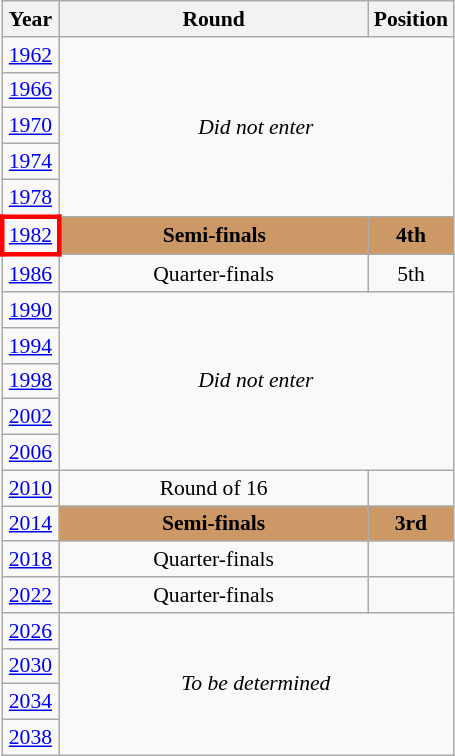<table class="wikitable" style="text-align: center; font-size:90%">
<tr>
<th>Year</th>
<th style="width:200px">Round</th>
<th>Position</th>
</tr>
<tr>
<td><a href='#'>1962</a></td>
<td colspan="2" rowspan="5"><em>Did not enter</em></td>
</tr>
<tr>
<td><a href='#'>1966</a></td>
</tr>
<tr>
<td><a href='#'>1970</a></td>
</tr>
<tr>
<td><a href='#'>1974</a></td>
</tr>
<tr>
<td><a href='#'>1978</a></td>
</tr>
<tr>
<td style="border: 3px solid red"><a href='#'>1982</a></td>
<td bgcolor="cc9966"><strong>Semi-finals</strong></td>
<td bgcolor="cc9966"><strong>4th</strong></td>
</tr>
<tr>
<td><a href='#'>1986</a></td>
<td>Quarter-finals</td>
<td>5th</td>
</tr>
<tr>
<td><a href='#'>1990</a></td>
<td colspan="2" rowspan="5"><em>Did not enter</em></td>
</tr>
<tr>
<td><a href='#'>1994</a></td>
</tr>
<tr>
<td><a href='#'>1998</a></td>
</tr>
<tr>
<td><a href='#'>2002</a></td>
</tr>
<tr>
<td><a href='#'>2006</a></td>
</tr>
<tr>
<td><a href='#'>2010</a></td>
<td>Round of 16</td>
<td></td>
</tr>
<tr>
<td><a href='#'>2014</a></td>
<td bgcolor="cc9966"><strong>Semi-finals</strong></td>
<td bgcolor="cc9966"><strong>3rd</strong></td>
</tr>
<tr>
<td><a href='#'>2018</a></td>
<td>Quarter-finals</td>
<td></td>
</tr>
<tr>
<td><a href='#'>2022</a></td>
<td>Quarter-finals</td>
<td></td>
</tr>
<tr>
<td><a href='#'>2026</a></td>
<td colspan="2" rowspan="4"><em>To be determined</em></td>
</tr>
<tr>
<td><a href='#'>2030</a></td>
</tr>
<tr>
<td><a href='#'>2034</a></td>
</tr>
<tr>
<td><a href='#'>2038</a></td>
</tr>
</table>
